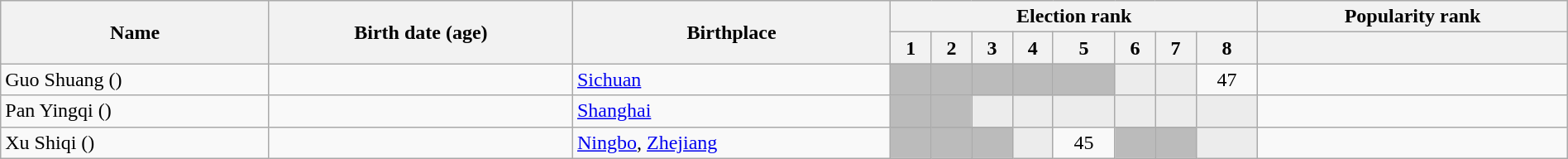<table class="wikitable sortable"  style="text-align:center; width:100%;">
<tr>
<th rowspan="2">Name</th>
<th rowspan="2">Birth date (age)</th>
<th rowspan="2">Birthplace</th>
<th colspan="8" class="unsortable">Election rank</th>
<th>Popularity rank</th>
</tr>
<tr>
<th data-sort-type="number">1</th>
<th data-sort-type="number">2</th>
<th data-sort-type="number">3</th>
<th data-sort-type="number">4</th>
<th data-sort-type="number">5</th>
<th data-sort-type="number">6</th>
<th data-sort-type="number">7</th>
<th data-sort-type="number">8</th>
<th></th>
</tr>
<tr>
<td style="text-align:left;" data-sort-value="Guo, Shuang">Guo Shuang ()</td>
<td style="text-align:left;"></td>
<td style="text-align:left;"><a href='#'>Sichuan</a></td>
<td style="background:#bbb;"> </td>
<td style="background:#bbb;"> </td>
<td style="background:#bbb;"> </td>
<td style="background:#bbb;"> </td>
<td style="background:#bbb;"> </td>
<td style="background:#ececec; color:gray;"></td>
<td style="background:#ececec; color:gray;"></td>
<td>47</td>
<td></td>
</tr>
<tr>
<td style="text-align:left;" data-sort-value="Pan, Yingqi">Pan Yingqi ()</td>
<td style="text-align:left;"></td>
<td style="text-align:left;"><a href='#'>Shanghai</a></td>
<td style="background:#bbb;"> </td>
<td style="background:#bbb;"> </td>
<td style="background:#ececec; color:gray;"></td>
<td style="background:#ececec; color:gray;"></td>
<td style="background:#ececec; color:gray;"></td>
<td style="background:#ececec; color:gray;"></td>
<td style="background:#ececec; color:gray;"></td>
<td style="background:#ececec; color:gray;"></td>
<td></td>
</tr>
<tr>
<td style="text-align:left;" data-sort-value="Xu, Shiqi">Xu Shiqi ()</td>
<td style="text-align:left;"></td>
<td style="text-align:left;"><a href='#'>Ningbo</a>, <a href='#'>Zhejiang</a></td>
<td style="background:#bbb;"> </td>
<td style="background:#bbb;"> </td>
<td style="background:#bbb;"> </td>
<td style="background:#ececec; color:gray;"></td>
<td>45</td>
<td style="background:#bbb;"> </td>
<td style="background:#bbb;"> </td>
<td style="background:#ececec; color:gray;"></td>
<td></td>
</tr>
</table>
